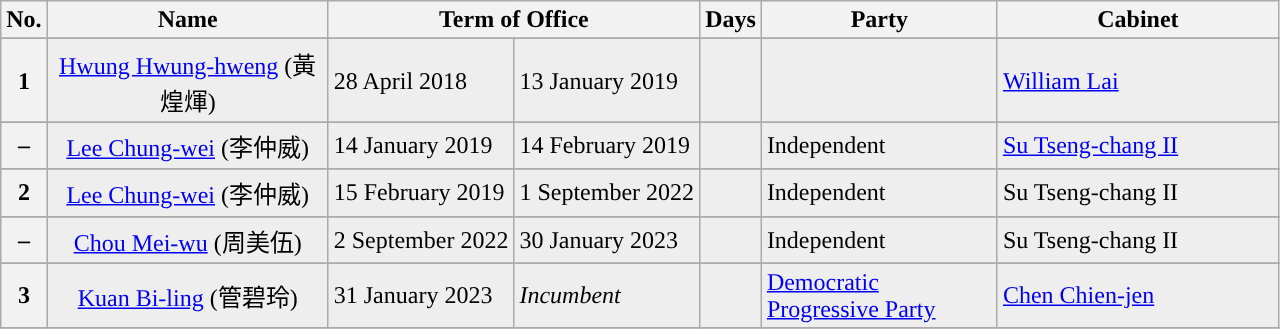<table class="wikitable">
<tr ->
<th>No.</th>
<th width="180">Name</th>
<th colspan=2 width="180">Term of Office</th>
<th>Days</th>
<th width="150">Party</th>
<th width="180">Cabinet</th>
</tr>
<tr ->
</tr>
<tr - bgcolor=#EEEEEE>
<th style="background:">1</th>
<td align=center><a href='#'>Hwung Hwung-hweng</a> (黃煌煇)</td>
<td>28 April 2018</td>
<td>13 January 2019</td>
<td></td>
<td></td>
<td><a href='#'>William Lai</a></td>
</tr>
<tr ->
</tr>
<tr - bgcolor=#EEEEEE>
<th style="background:">–</th>
<td align=center><a href='#'>Lee Chung-wei</a> (李仲威)</td>
<td>14 January 2019</td>
<td>14 February 2019</td>
<td></td>
<td>Independent</td>
<td><a href='#'>Su Tseng-chang II</a></td>
</tr>
<tr ->
</tr>
<tr - bgcolor=#EEEEEE>
<th style="background:">2</th>
<td align=center><a href='#'>Lee Chung-wei</a> (李仲威)</td>
<td>15 February 2019</td>
<td>1 September 2022</td>
<td></td>
<td>Independent</td>
<td>Su Tseng-chang II</td>
</tr>
<tr ->
</tr>
<tr - bgcolor=#EEEEEE>
<th style="background:">–</th>
<td align=center><a href='#'>Chou Mei-wu</a> (周美伍)</td>
<td>2 September 2022</td>
<td>30 January 2023</td>
<td></td>
<td>Independent</td>
<td>Su Tseng-chang II</td>
</tr>
<tr ->
</tr>
<tr - bgcolor=#EEEEEE>
<th style="background:">3</th>
<td align=center><a href='#'>Kuan Bi-ling</a> (管碧玲)</td>
<td>31 January 2023</td>
<td><em>Incumbent</em></td>
<td></td>
<td><a href='#'>Democratic Progressive Party</a></td>
<td><a href='#'>Chen Chien-jen</a></td>
</tr>
<tr ->
</tr>
</table>
